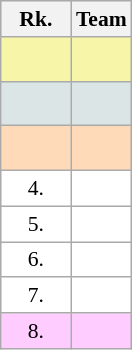<table class="wikitable" style="border:1px solid #AAAAAA;font-size:90%">
<tr bgcolor="#E4E4E4">
<th style="border-bottom:1px solid #AAAAAA" width=40>Rk.</th>
<th style="border-bottom:1px solid #AAAAAA">Team</th>
</tr>
<tr bgcolor="#F7F6A8">
<td align="center" style="height:23px"></td>
<td></td>
</tr>
<tr bgcolor="#DCE5E5">
<td align="center" style="height:23px"></td>
<td></td>
</tr>
<tr bgcolor="#FFDAB9">
<td align="center" style="height:23px"></td>
<td></td>
</tr>
<tr style="background:#ffffff;">
<td align="center">4.</td>
<td></td>
</tr>
<tr style="background:#ffffff;">
<td align="center">5.</td>
<td></td>
</tr>
<tr style="background:#ffffff;">
<td align="center">6.</td>
<td></td>
</tr>
<tr style="background:#ffffff;">
<td align="center">7.</td>
<td></td>
</tr>
<tr style="background:#ffccff;">
<td align="center">8.</td>
<td></td>
</tr>
</table>
